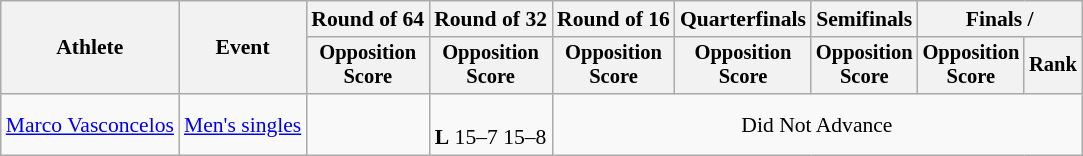<table class="wikitable" style="font-size:90%">
<tr>
<th rowspan="2">Athlete</th>
<th rowspan="2">Event</th>
<th>Round of 64</th>
<th>Round of 32</th>
<th>Round of 16</th>
<th>Quarterfinals</th>
<th>Semifinals</th>
<th colspan="2">Finals / </th>
</tr>
<tr style="font-size:95%">
<th>Opposition<br>Score</th>
<th>Opposition<br>Score</th>
<th>Opposition<br>Score</th>
<th>Opposition<br>Score</th>
<th>Opposition<br>Score</th>
<th>Opposition<br>Score</th>
<th>Rank</th>
</tr>
<tr align=center>
<td><a href='#'>Marco Vasconcelos</a></td>
<td><a href='#'>Men's singles</a></td>
<td></td>
<td> <br><strong>L</strong> 15–7 15–8</td>
<td colspan=5>Did Not Advance</td>
</tr>
</table>
